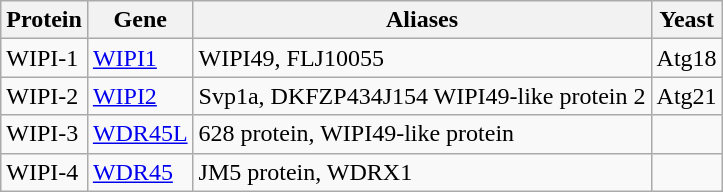<table class="wikitable">
<tr>
<th>Protein</th>
<th>Gene</th>
<th>Aliases</th>
<th>Yeast</th>
</tr>
<tr>
<td>WIPI-1</td>
<td><a href='#'>WIPI1</a></td>
<td>WIPI49, FLJ10055</td>
<td>Atg18</td>
</tr>
<tr>
<td>WIPI-2</td>
<td><a href='#'>WIPI2</a></td>
<td>Svp1a, DKFZP434J154 WIPI49-like protein 2</td>
<td>Atg21</td>
</tr>
<tr>
<td>WIPI-3</td>
<td><a href='#'>WDR45L</a></td>
<td>628 protein, WIPI49-like protein</td>
<td></td>
</tr>
<tr>
<td>WIPI-4</td>
<td><a href='#'>WDR45</a></td>
<td>JM5 protein, WDRX1</td>
<td></td>
</tr>
</table>
